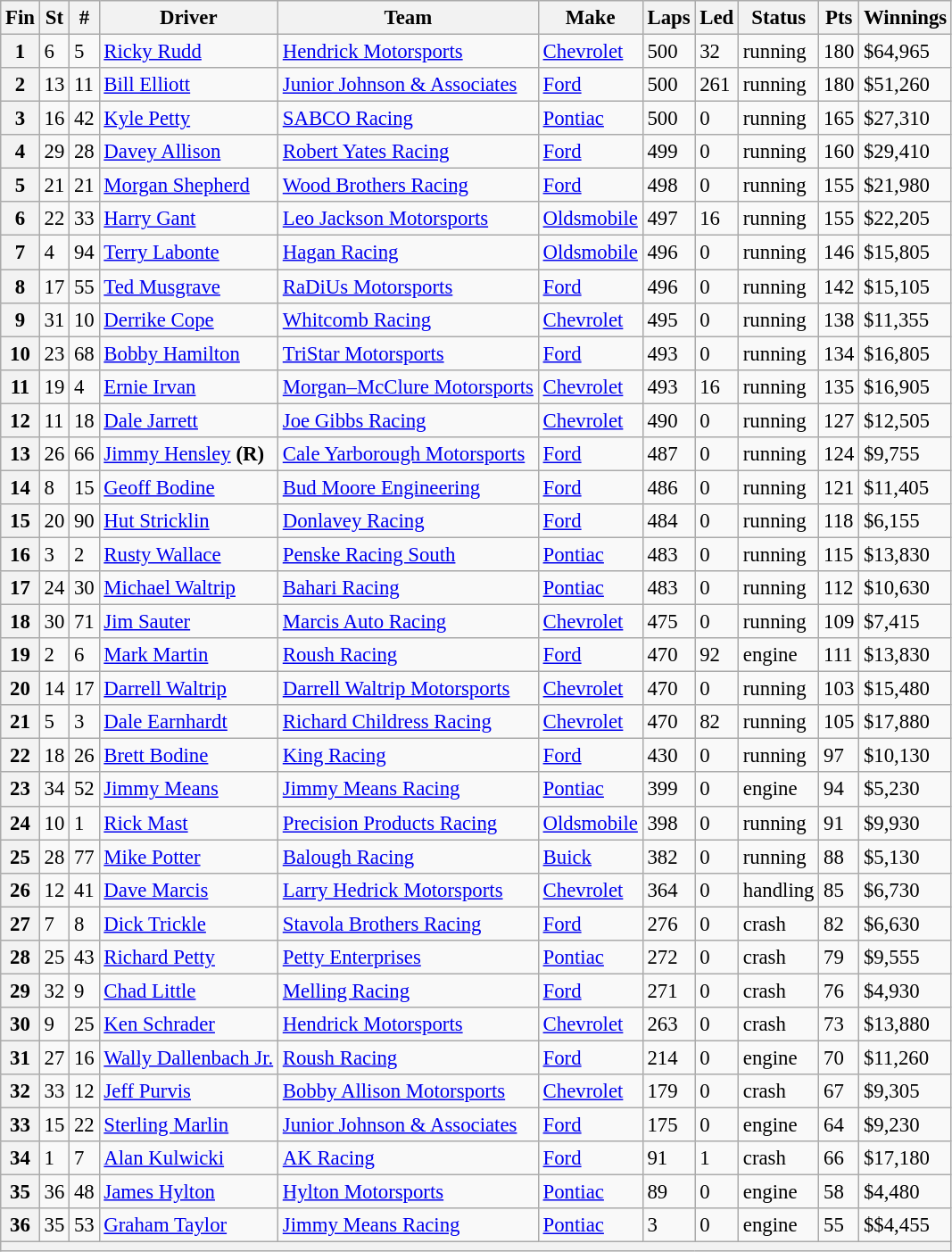<table class="wikitable" style="font-size:95%">
<tr>
<th>Fin</th>
<th>St</th>
<th>#</th>
<th>Driver</th>
<th>Team</th>
<th>Make</th>
<th>Laps</th>
<th>Led</th>
<th>Status</th>
<th>Pts</th>
<th>Winnings</th>
</tr>
<tr>
<th>1</th>
<td>6</td>
<td>5</td>
<td><a href='#'>Ricky Rudd</a></td>
<td><a href='#'>Hendrick Motorsports</a></td>
<td><a href='#'>Chevrolet</a></td>
<td>500</td>
<td>32</td>
<td>running</td>
<td>180</td>
<td>$64,965</td>
</tr>
<tr>
<th>2</th>
<td>13</td>
<td>11</td>
<td><a href='#'>Bill Elliott</a></td>
<td><a href='#'>Junior Johnson & Associates</a></td>
<td><a href='#'>Ford</a></td>
<td>500</td>
<td>261</td>
<td>running</td>
<td>180</td>
<td>$51,260</td>
</tr>
<tr>
<th>3</th>
<td>16</td>
<td>42</td>
<td><a href='#'>Kyle Petty</a></td>
<td><a href='#'>SABCO Racing</a></td>
<td><a href='#'>Pontiac</a></td>
<td>500</td>
<td>0</td>
<td>running</td>
<td>165</td>
<td>$27,310</td>
</tr>
<tr>
<th>4</th>
<td>29</td>
<td>28</td>
<td><a href='#'>Davey Allison</a></td>
<td><a href='#'>Robert Yates Racing</a></td>
<td><a href='#'>Ford</a></td>
<td>499</td>
<td>0</td>
<td>running</td>
<td>160</td>
<td>$29,410</td>
</tr>
<tr>
<th>5</th>
<td>21</td>
<td>21</td>
<td><a href='#'>Morgan Shepherd</a></td>
<td><a href='#'>Wood Brothers Racing</a></td>
<td><a href='#'>Ford</a></td>
<td>498</td>
<td>0</td>
<td>running</td>
<td>155</td>
<td>$21,980</td>
</tr>
<tr>
<th>6</th>
<td>22</td>
<td>33</td>
<td><a href='#'>Harry Gant</a></td>
<td><a href='#'>Leo Jackson Motorsports</a></td>
<td><a href='#'>Oldsmobile</a></td>
<td>497</td>
<td>16</td>
<td>running</td>
<td>155</td>
<td>$22,205</td>
</tr>
<tr>
<th>7</th>
<td>4</td>
<td>94</td>
<td><a href='#'>Terry Labonte</a></td>
<td><a href='#'>Hagan Racing</a></td>
<td><a href='#'>Oldsmobile</a></td>
<td>496</td>
<td>0</td>
<td>running</td>
<td>146</td>
<td>$15,805</td>
</tr>
<tr>
<th>8</th>
<td>17</td>
<td>55</td>
<td><a href='#'>Ted Musgrave</a></td>
<td><a href='#'>RaDiUs Motorsports</a></td>
<td><a href='#'>Ford</a></td>
<td>496</td>
<td>0</td>
<td>running</td>
<td>142</td>
<td>$15,105</td>
</tr>
<tr>
<th>9</th>
<td>31</td>
<td>10</td>
<td><a href='#'>Derrike Cope</a></td>
<td><a href='#'>Whitcomb Racing</a></td>
<td><a href='#'>Chevrolet</a></td>
<td>495</td>
<td>0</td>
<td>running</td>
<td>138</td>
<td>$11,355</td>
</tr>
<tr>
<th>10</th>
<td>23</td>
<td>68</td>
<td><a href='#'>Bobby Hamilton</a></td>
<td><a href='#'>TriStar Motorsports</a></td>
<td><a href='#'>Ford</a></td>
<td>493</td>
<td>0</td>
<td>running</td>
<td>134</td>
<td>$16,805</td>
</tr>
<tr>
<th>11</th>
<td>19</td>
<td>4</td>
<td><a href='#'>Ernie Irvan</a></td>
<td><a href='#'>Morgan–McClure Motorsports</a></td>
<td><a href='#'>Chevrolet</a></td>
<td>493</td>
<td>16</td>
<td>running</td>
<td>135</td>
<td>$16,905</td>
</tr>
<tr>
<th>12</th>
<td>11</td>
<td>18</td>
<td><a href='#'>Dale Jarrett</a></td>
<td><a href='#'>Joe Gibbs Racing</a></td>
<td><a href='#'>Chevrolet</a></td>
<td>490</td>
<td>0</td>
<td>running</td>
<td>127</td>
<td>$12,505</td>
</tr>
<tr>
<th>13</th>
<td>26</td>
<td>66</td>
<td><a href='#'>Jimmy Hensley</a> <strong>(R)</strong></td>
<td><a href='#'>Cale Yarborough Motorsports</a></td>
<td><a href='#'>Ford</a></td>
<td>487</td>
<td>0</td>
<td>running</td>
<td>124</td>
<td>$9,755</td>
</tr>
<tr>
<th>14</th>
<td>8</td>
<td>15</td>
<td><a href='#'>Geoff Bodine</a></td>
<td><a href='#'>Bud Moore Engineering</a></td>
<td><a href='#'>Ford</a></td>
<td>486</td>
<td>0</td>
<td>running</td>
<td>121</td>
<td>$11,405</td>
</tr>
<tr>
<th>15</th>
<td>20</td>
<td>90</td>
<td><a href='#'>Hut Stricklin</a></td>
<td><a href='#'>Donlavey Racing</a></td>
<td><a href='#'>Ford</a></td>
<td>484</td>
<td>0</td>
<td>running</td>
<td>118</td>
<td>$6,155</td>
</tr>
<tr>
<th>16</th>
<td>3</td>
<td>2</td>
<td><a href='#'>Rusty Wallace</a></td>
<td><a href='#'>Penske Racing South</a></td>
<td><a href='#'>Pontiac</a></td>
<td>483</td>
<td>0</td>
<td>running</td>
<td>115</td>
<td>$13,830</td>
</tr>
<tr>
<th>17</th>
<td>24</td>
<td>30</td>
<td><a href='#'>Michael Waltrip</a></td>
<td><a href='#'>Bahari Racing</a></td>
<td><a href='#'>Pontiac</a></td>
<td>483</td>
<td>0</td>
<td>running</td>
<td>112</td>
<td>$10,630</td>
</tr>
<tr>
<th>18</th>
<td>30</td>
<td>71</td>
<td><a href='#'>Jim Sauter</a></td>
<td><a href='#'>Marcis Auto Racing</a></td>
<td><a href='#'>Chevrolet</a></td>
<td>475</td>
<td>0</td>
<td>running</td>
<td>109</td>
<td>$7,415</td>
</tr>
<tr>
<th>19</th>
<td>2</td>
<td>6</td>
<td><a href='#'>Mark Martin</a></td>
<td><a href='#'>Roush Racing</a></td>
<td><a href='#'>Ford</a></td>
<td>470</td>
<td>92</td>
<td>engine</td>
<td>111</td>
<td>$13,830</td>
</tr>
<tr>
<th>20</th>
<td>14</td>
<td>17</td>
<td><a href='#'>Darrell Waltrip</a></td>
<td><a href='#'>Darrell Waltrip Motorsports</a></td>
<td><a href='#'>Chevrolet</a></td>
<td>470</td>
<td>0</td>
<td>running</td>
<td>103</td>
<td>$15,480</td>
</tr>
<tr>
<th>21</th>
<td>5</td>
<td>3</td>
<td><a href='#'>Dale Earnhardt</a></td>
<td><a href='#'>Richard Childress Racing</a></td>
<td><a href='#'>Chevrolet</a></td>
<td>470</td>
<td>82</td>
<td>running</td>
<td>105</td>
<td>$17,880</td>
</tr>
<tr>
<th>22</th>
<td>18</td>
<td>26</td>
<td><a href='#'>Brett Bodine</a></td>
<td><a href='#'>King Racing</a></td>
<td><a href='#'>Ford</a></td>
<td>430</td>
<td>0</td>
<td>running</td>
<td>97</td>
<td>$10,130</td>
</tr>
<tr>
<th>23</th>
<td>34</td>
<td>52</td>
<td><a href='#'>Jimmy Means</a></td>
<td><a href='#'>Jimmy Means Racing</a></td>
<td><a href='#'>Pontiac</a></td>
<td>399</td>
<td>0</td>
<td>engine</td>
<td>94</td>
<td>$5,230</td>
</tr>
<tr>
<th>24</th>
<td>10</td>
<td>1</td>
<td><a href='#'>Rick Mast</a></td>
<td><a href='#'>Precision Products Racing</a></td>
<td><a href='#'>Oldsmobile</a></td>
<td>398</td>
<td>0</td>
<td>running</td>
<td>91</td>
<td>$9,930</td>
</tr>
<tr>
<th>25</th>
<td>28</td>
<td>77</td>
<td><a href='#'>Mike Potter</a></td>
<td><a href='#'>Balough Racing</a></td>
<td><a href='#'>Buick</a></td>
<td>382</td>
<td>0</td>
<td>running</td>
<td>88</td>
<td>$5,130</td>
</tr>
<tr>
<th>26</th>
<td>12</td>
<td>41</td>
<td><a href='#'>Dave Marcis</a></td>
<td><a href='#'>Larry Hedrick Motorsports</a></td>
<td><a href='#'>Chevrolet</a></td>
<td>364</td>
<td>0</td>
<td>handling</td>
<td>85</td>
<td>$6,730</td>
</tr>
<tr>
<th>27</th>
<td>7</td>
<td>8</td>
<td><a href='#'>Dick Trickle</a></td>
<td><a href='#'>Stavola Brothers Racing</a></td>
<td><a href='#'>Ford</a></td>
<td>276</td>
<td>0</td>
<td>crash</td>
<td>82</td>
<td>$6,630</td>
</tr>
<tr>
<th>28</th>
<td>25</td>
<td>43</td>
<td><a href='#'>Richard Petty</a></td>
<td><a href='#'>Petty Enterprises</a></td>
<td><a href='#'>Pontiac</a></td>
<td>272</td>
<td>0</td>
<td>crash</td>
<td>79</td>
<td>$9,555</td>
</tr>
<tr>
<th>29</th>
<td>32</td>
<td>9</td>
<td><a href='#'>Chad Little</a></td>
<td><a href='#'>Melling Racing</a></td>
<td><a href='#'>Ford</a></td>
<td>271</td>
<td>0</td>
<td>crash</td>
<td>76</td>
<td>$4,930</td>
</tr>
<tr>
<th>30</th>
<td>9</td>
<td>25</td>
<td><a href='#'>Ken Schrader</a></td>
<td><a href='#'>Hendrick Motorsports</a></td>
<td><a href='#'>Chevrolet</a></td>
<td>263</td>
<td>0</td>
<td>crash</td>
<td>73</td>
<td>$13,880</td>
</tr>
<tr>
<th>31</th>
<td>27</td>
<td>16</td>
<td><a href='#'>Wally Dallenbach Jr.</a></td>
<td><a href='#'>Roush Racing</a></td>
<td><a href='#'>Ford</a></td>
<td>214</td>
<td>0</td>
<td>engine</td>
<td>70</td>
<td>$11,260</td>
</tr>
<tr>
<th>32</th>
<td>33</td>
<td>12</td>
<td><a href='#'>Jeff Purvis</a></td>
<td><a href='#'>Bobby Allison Motorsports</a></td>
<td><a href='#'>Chevrolet</a></td>
<td>179</td>
<td>0</td>
<td>crash</td>
<td>67</td>
<td>$9,305</td>
</tr>
<tr>
<th>33</th>
<td>15</td>
<td>22</td>
<td><a href='#'>Sterling Marlin</a></td>
<td><a href='#'>Junior Johnson & Associates</a></td>
<td><a href='#'>Ford</a></td>
<td>175</td>
<td>0</td>
<td>engine</td>
<td>64</td>
<td>$9,230</td>
</tr>
<tr>
<th>34</th>
<td>1</td>
<td>7</td>
<td><a href='#'>Alan Kulwicki</a></td>
<td><a href='#'>AK Racing</a></td>
<td><a href='#'>Ford</a></td>
<td>91</td>
<td>1</td>
<td>crash</td>
<td>66</td>
<td>$17,180</td>
</tr>
<tr>
<th>35</th>
<td>36</td>
<td>48</td>
<td><a href='#'>James Hylton</a></td>
<td><a href='#'>Hylton Motorsports</a></td>
<td><a href='#'>Pontiac</a></td>
<td>89</td>
<td>0</td>
<td>engine</td>
<td>58</td>
<td>$4,480</td>
</tr>
<tr>
<th>36</th>
<td>35</td>
<td>53</td>
<td><a href='#'>Graham Taylor</a></td>
<td><a href='#'>Jimmy Means Racing</a></td>
<td><a href='#'>Pontiac</a></td>
<td>3</td>
<td>0</td>
<td>engine</td>
<td>55</td>
<td>$$4,455</td>
</tr>
<tr>
<th colspan="11"></th>
</tr>
</table>
